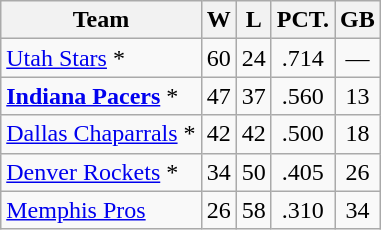<table class="wikitable" style="text-align:center;">
<tr>
<th>Team</th>
<th>W</th>
<th>L</th>
<th>PCT.</th>
<th>GB</th>
</tr>
<tr>
<td align="left"><a href='#'>Utah Stars</a> *</td>
<td>60</td>
<td>24</td>
<td>.714</td>
<td>—</td>
</tr>
<tr>
<td align="left"><strong><a href='#'>Indiana Pacers</a></strong> *</td>
<td>47</td>
<td>37</td>
<td>.560</td>
<td>13</td>
</tr>
<tr>
<td align="left"><a href='#'>Dallas Chaparrals</a> *</td>
<td>42</td>
<td>42</td>
<td>.500</td>
<td>18</td>
</tr>
<tr>
<td align="left"><a href='#'>Denver Rockets</a> *</td>
<td>34</td>
<td>50</td>
<td>.405</td>
<td>26</td>
</tr>
<tr>
<td align="left"><a href='#'>Memphis Pros</a></td>
<td>26</td>
<td>58</td>
<td>.310</td>
<td>34</td>
</tr>
</table>
